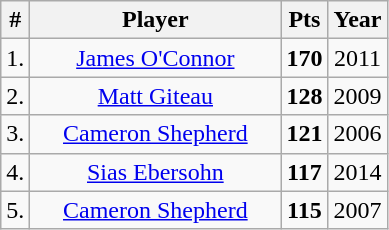<table class="wikitable sortable" style="text-align:center;">
<tr>
<th>#</th>
<th style="width:160px;">Player</th>
<th>Pts</th>
<th>Year</th>
</tr>
<tr>
<td>1.</td>
<td><a href='#'>James O'Connor</a></td>
<td><strong>170</strong></td>
<td>2011</td>
</tr>
<tr>
<td>2.</td>
<td><a href='#'>Matt Giteau</a></td>
<td><strong>128</strong></td>
<td>2009</td>
</tr>
<tr>
<td>3.</td>
<td><a href='#'>Cameron Shepherd</a></td>
<td><strong>121</strong></td>
<td>2006</td>
</tr>
<tr>
<td>4.</td>
<td><a href='#'>Sias Ebersohn</a></td>
<td><strong>117</strong></td>
<td>2014</td>
</tr>
<tr>
<td>5.</td>
<td><a href='#'>Cameron Shepherd</a></td>
<td><strong>115</strong></td>
<td>2007</td>
</tr>
</table>
